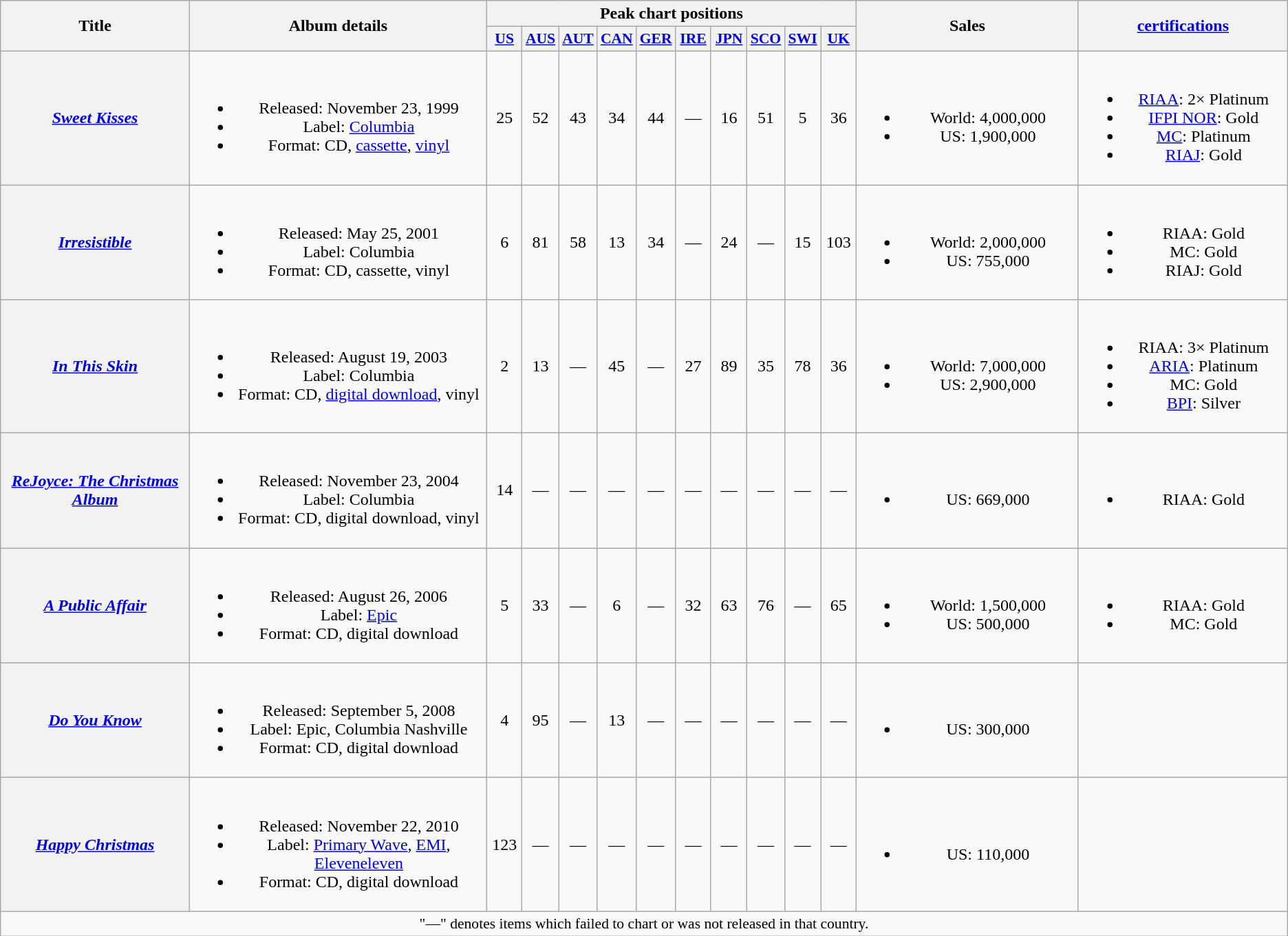<table class="wikitable plainrowheaders" style="text-align:center;" border="1">
<tr>
<th scope="col" rowspan="2" style="width:14em;">Title</th>
<th scope="col" rowspan="2" style="width:22em;">Album details</th>
<th scope="col" colspan="10">Peak chart positions</th>
<th scope="col" rowspan="2" style="width:16em;">Sales</th>
<th scope="col" rowspan="2" style="width:15em;"><a href='#'>certifications</a></th>
</tr>
<tr>
<th scope="col" style="width:2em;font-size:90%;"><a href='#'>US</a><br></th>
<th scope="col" style="width:2em;font-size:90%;"><a href='#'>AUS</a><br></th>
<th scope="col" style="width:2em;font-size:90%;"><a href='#'>AUT</a><br></th>
<th scope="col" style="width:2em;font-size:90%;"><a href='#'>CAN</a><br></th>
<th scope="col" style="width:2em;font-size:90%;"><a href='#'>GER</a><br></th>
<th scope="col" style="width:2em;font-size:90%;"><a href='#'>IRE</a><br></th>
<th scope="col" style="width:2em;font-size:90%;"><a href='#'>JPN</a><br></th>
<th scope="col" style="width:2em;font-size:90%;"><a href='#'>SCO</a><br></th>
<th scope="col" style="width:2em;font-size:90%;"><a href='#'>SWI</a><br></th>
<th scope="col" style="width:2em;font-size:90%;"><a href='#'>UK</a><br></th>
</tr>
<tr>
<th scope="row"><em><a href='#'>Sweet Kisses</a></em></th>
<td><br><ul><li>Released: November 23, 1999</li><li>Label: <a href='#'>Columbia</a></li><li>Format: CD, <a href='#'>cassette</a>, <a href='#'>vinyl</a></li></ul></td>
<td>25</td>
<td>52</td>
<td>43</td>
<td>34</td>
<td>44</td>
<td>—</td>
<td>16</td>
<td>51</td>
<td>5</td>
<td>36</td>
<td><br><ul><li>World: 4,000,000</li><li>US: 1,900,000</li></ul></td>
<td><br><ul><li><a href='#'>RIAA</a>: 2× Platinum</li><li><a href='#'>IFPI NOR</a>: Gold</li><li><a href='#'>MC</a>: Platinum</li><li><a href='#'>RIAJ</a>: Gold</li></ul></td>
</tr>
<tr>
<th scope="row"><em><a href='#'>Irresistible</a></em></th>
<td><br><ul><li>Released: May 25, 2001</li><li>Label: Columbia</li><li>Format: CD, cassette, vinyl</li></ul></td>
<td>6</td>
<td>81</td>
<td>58</td>
<td>13</td>
<td>34</td>
<td>—</td>
<td>24</td>
<td>—</td>
<td>15</td>
<td>103</td>
<td><br><ul><li>World: 2,000,000</li><li>US: 755,000</li></ul></td>
<td><br><ul><li>RIAA: Gold</li><li>MC: Gold</li><li>RIAJ: Gold</li></ul></td>
</tr>
<tr>
<th scope="row"><em><a href='#'>In This Skin</a></em></th>
<td><br><ul><li>Released: August 19, 2003</li><li>Label: Columbia</li><li>Format: CD, <a href='#'>digital download</a>, vinyl</li></ul></td>
<td>2</td>
<td>13</td>
<td>—</td>
<td>45</td>
<td>—</td>
<td>27</td>
<td>89</td>
<td>35</td>
<td>78</td>
<td>36</td>
<td><br><ul><li>World: 7,000,000</li><li>US: 2,900,000</li></ul></td>
<td><br><ul><li>RIAA: 3× Platinum</li><li><a href='#'>ARIA</a>: Platinum</li><li>MC: Gold</li><li><a href='#'>BPI</a>: Silver</li></ul></td>
</tr>
<tr>
<th scope="row"><em><a href='#'>ReJoyce: The Christmas Album</a></em></th>
<td><br><ul><li>Released: November 23, 2004</li><li>Label: Columbia</li><li>Format: CD, digital download, vinyl</li></ul></td>
<td>14</td>
<td>—</td>
<td>—</td>
<td>—</td>
<td>—</td>
<td>—</td>
<td>—</td>
<td>—</td>
<td>—</td>
<td>—</td>
<td><br><ul><li>US: 669,000</li></ul></td>
<td><br><ul><li>RIAA: Gold</li></ul></td>
</tr>
<tr>
<th scope="row"><em><a href='#'>A Public Affair</a></em></th>
<td><br><ul><li>Released: August 26, 2006</li><li>Label: <a href='#'>Epic</a></li><li>Format: CD, digital download</li></ul></td>
<td>5</td>
<td>33</td>
<td>—</td>
<td>6</td>
<td>—</td>
<td>32</td>
<td>63</td>
<td>76</td>
<td>—</td>
<td>65</td>
<td><br><ul><li>World: 1,500,000</li><li>US: 500,000</li></ul></td>
<td><br><ul><li>RIAA: Gold</li><li>MC: Gold</li></ul></td>
</tr>
<tr>
<th scope="row"><em><a href='#'>Do You Know</a></em></th>
<td><br><ul><li>Released: September 5, 2008</li><li>Label: Epic, Columbia Nashville</li><li>Format: CD, digital download</li></ul></td>
<td>4</td>
<td>95</td>
<td>—</td>
<td>13</td>
<td>—</td>
<td>—</td>
<td>—</td>
<td>—</td>
<td>—</td>
<td>—</td>
<td><br><ul><li>US: 300,000</li></ul></td>
<td></td>
</tr>
<tr>
<th scope="row"><em><a href='#'>Happy Christmas</a></em></th>
<td><br><ul><li>Released: November 22, 2010</li><li>Label: <a href='#'>Primary Wave</a>, <a href='#'>EMI</a>, <a href='#'>Eleveneleven</a></li><li>Format: CD, digital download</li></ul></td>
<td>123</td>
<td>—</td>
<td>—</td>
<td>—</td>
<td>—</td>
<td>—</td>
<td>—</td>
<td>—</td>
<td>—</td>
<td>—</td>
<td><br><ul><li>US: 110,000</li></ul></td>
<td></td>
</tr>
<tr>
<td colspan="15" style="text-align:center;font-size:90%">"—" denotes items which failed to chart or was not released in that country.</td>
</tr>
</table>
